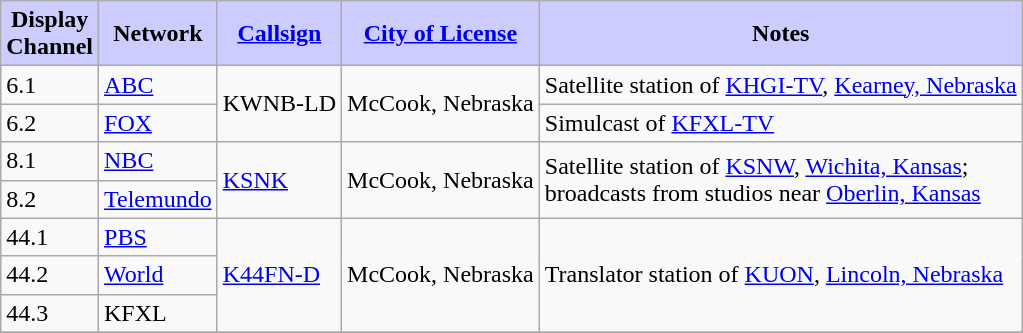<table class="wikitable" border="1">
<tr>
<th style="background:#ccccff;"><strong>Display<br>Channel</strong></th>
<th style="background:#ccccff;"><strong>Network</strong></th>
<th style="background:#ccccff;"><strong><a href='#'>Callsign</a></strong></th>
<th style="background:#ccccff;"><strong><a href='#'>City of License</a></strong></th>
<th style="background:#ccccff;"><strong>Notes</strong></th>
</tr>
<tr>
<td rowspan=1>6.1</td>
<td rowspan=1><a href='#'>ABC</a></td>
<td rowspan=2>KWNB-LD</td>
<td rowspan=2>McCook, Nebraska</td>
<td rowspan=1>Satellite station of <a href='#'>KHGI-TV</a>, <a href='#'>Kearney, Nebraska</a></td>
</tr>
<tr>
<td>6.2</td>
<td><a href='#'>FOX</a></td>
<td>Simulcast of <a href='#'>KFXL-TV</a></td>
</tr>
<tr>
<td rowspan=1>8.1</td>
<td rowspan=1><a href='#'>NBC</a></td>
<td rowspan=2><a href='#'>KSNK</a></td>
<td rowspan=2>McCook, Nebraska</td>
<td rowspan=2>Satellite station of <a href='#'>KSNW</a>, <a href='#'>Wichita, Kansas</a>;<br>broadcasts from studios near <a href='#'>Oberlin, Kansas</a></td>
</tr>
<tr>
<td>8.2</td>
<td><a href='#'>Telemundo</a></td>
</tr>
<tr>
<td rowspan=1>44.1</td>
<td rowspan=1><a href='#'>PBS</a></td>
<td rowspan=3><a href='#'>K44FN-D</a></td>
<td rowspan=3>McCook, Nebraska</td>
<td rowspan=3>Translator station of <a href='#'>KUON</a>, <a href='#'>Lincoln, Nebraska</a></td>
</tr>
<tr>
<td>44.2</td>
<td><a href='#'>World</a></td>
</tr>
<tr>
<td>44.3</td>
<td>KFXL</td>
</tr>
<tr>
</tr>
</table>
